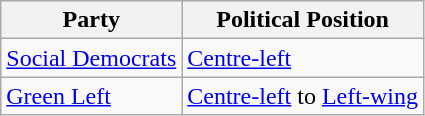<table class="wikitable mw-collapsible mw-collapsed">
<tr>
<th>Party</th>
<th>Political Position</th>
</tr>
<tr>
<td><a href='#'>Social Democrats</a></td>
<td><a href='#'>Centre-left</a></td>
</tr>
<tr>
<td><a href='#'>Green Left</a></td>
<td><a href='#'>Centre-left</a> to <a href='#'>Left-wing</a></td>
</tr>
</table>
